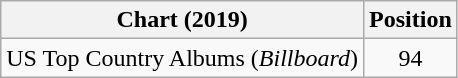<table class="wikitable">
<tr>
<th>Chart (2019)</th>
<th>Position</th>
</tr>
<tr>
<td>US Top Country Albums (<em>Billboard</em>)</td>
<td style="text-align:center;">94</td>
</tr>
</table>
